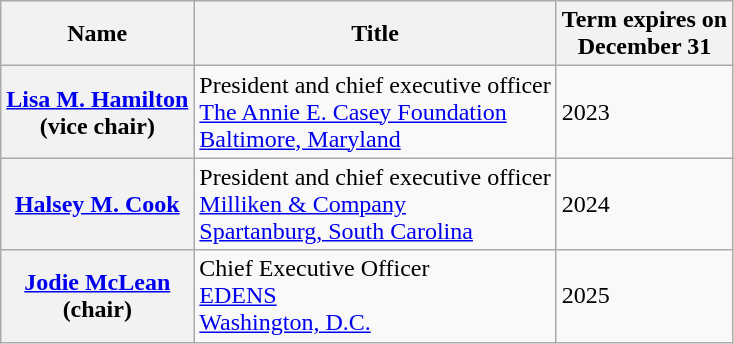<table class="wikitable">
<tr>
<th>Name</th>
<th>Title</th>
<th>Term expires on<br>December 31</th>
</tr>
<tr>
<th><a href='#'>Lisa M. Hamilton</a><br>(vice chair)</th>
<td>President and chief executive officer<br><a href='#'>The Annie E. Casey Foundation</a><br><a href='#'>Baltimore, Maryland</a></td>
<td>2023</td>
</tr>
<tr>
<th><a href='#'>Halsey M. Cook</a></th>
<td>President and chief executive officer<br><a href='#'>Milliken & Company</a><br><a href='#'>Spartanburg, South Carolina</a></td>
<td>2024</td>
</tr>
<tr>
<th><a href='#'>Jodie McLean</a><br>(chair)</th>
<td>Chief Executive Officer<br><a href='#'>EDENS</a><br><a href='#'>Washington, D.C.</a></td>
<td>2025</td>
</tr>
</table>
